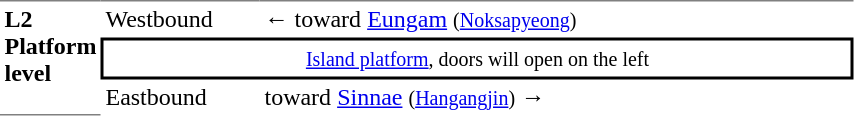<table table border=0 cellspacing=0 cellpadding=3>
<tr>
<td style="border-top:solid 1px gray;border-bottom:solid 1px gray;" width=50 rowspan=10 valign=top><strong>L2<br>Platform level</strong></td>
<td style="border-bottom:solid 0px gray;border-top:solid 1px gray;" width=100>Westbound</td>
<td style="border-bottom:solid 0px gray;border-top:solid 1px gray;" width=390>←  toward <a href='#'>Eungam</a> <small>(<a href='#'>Noksapyeong</a>)</small></td>
</tr>
<tr>
<td style="border-top:solid 2px black;border-right:solid 2px black;border-left:solid 2px black;border-bottom:solid 2px black;text-align:center;" colspan=2><small><a href='#'>Island platform</a>, doors will open on the left </small></td>
</tr>
<tr>
<td>Eastbound</td>
<td>  toward <a href='#'>Sinnae</a> <small>(<a href='#'>Hangangjin</a>)</small> →</td>
</tr>
</table>
